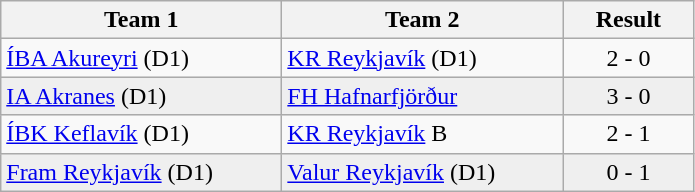<table class="wikitable">
<tr>
<th width="180">Team 1</th>
<th width="180">Team 2</th>
<th width="80">Result</th>
</tr>
<tr>
<td><a href='#'>ÍBA Akureyri</a> (D1)</td>
<td><a href='#'>KR Reykjavík</a> (D1)</td>
<td align="center">2 - 0</td>
</tr>
<tr style="background:#EFEFEF">
<td><a href='#'>IA Akranes</a> (D1)</td>
<td><a href='#'>FH Hafnarfjörður</a></td>
<td align="center">3 - 0</td>
</tr>
<tr>
<td><a href='#'>ÍBK Keflavík</a> (D1)</td>
<td><a href='#'>KR Reykjavík</a> B</td>
<td align="center">2 - 1</td>
</tr>
<tr style="background:#EFEFEF">
<td><a href='#'>Fram Reykjavík</a> (D1)</td>
<td><a href='#'>Valur Reykjavík</a> (D1)</td>
<td align="center">0 - 1</td>
</tr>
</table>
